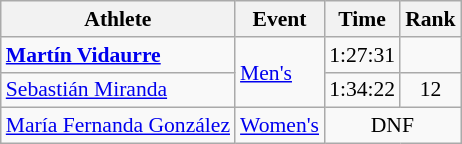<table class=wikitable style=font-size:90%;text-align:center>
<tr>
<th>Athlete</th>
<th>Event</th>
<th>Time</th>
<th>Rank</th>
</tr>
<tr>
<td align=left><strong><a href='#'>Martín Vidaurre</a></strong></td>
<td align=left rowspan=2><a href='#'>Men's</a></td>
<td>1:27:31</td>
<td></td>
</tr>
<tr align=center>
<td align=left><a href='#'>Sebastián Miranda</a></td>
<td>1:34:22</td>
<td>12</td>
</tr>
<tr align=center>
<td align=left><a href='#'>María Fernanda González</a></td>
<td align=left><a href='#'>Women's</a></td>
<td colspan=2>DNF</td>
</tr>
</table>
